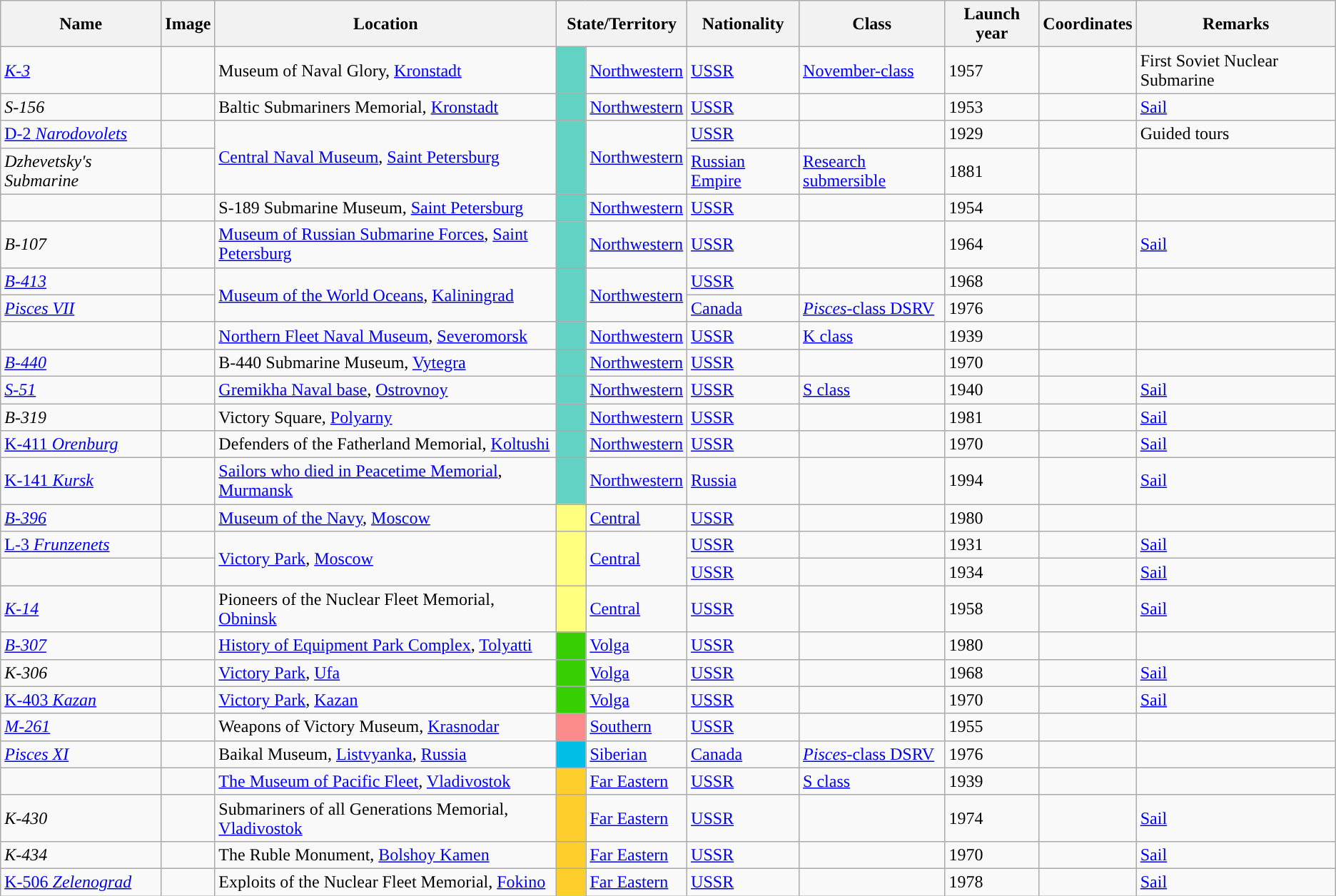<table class="wikitable collapsible sortable">
<tr>
<th>Name</th>
<th>Image</th>
<th>Location</th>
<th colspan="2">State/Territory</th>
<th>Nationality</th>
<th>Class</th>
<th>Launch year</th>
<th>Coordinates</th>
<th>Remarks</th>
</tr>
<tr>
<td><a href='#'><em>K-3</em></a></td>
<td></td>
<td>Museum of Naval Glory, <a href='#'>Kronstadt</a></td>
<td style="background:#62d2c5;"></td>
<td><a href='#'>Northwestern</a></td>
<td> <a href='#'>USSR</a></td>
<td><a href='#'>November-class</a></td>
<td>1957</td>
<td></td>
<td>First Soviet Nuclear Submarine</td>
</tr>
<tr>
<td><em>S-156</em></td>
<td></td>
<td>Baltic Submariners Memorial, <a href='#'>Kronstadt</a></td>
<td style="background:#62d2c5;"></td>
<td><a href='#'>Northwestern</a></td>
<td> <a href='#'>USSR</a></td>
<td></td>
<td>1953</td>
<td></td>
<td><a href='#'>Sail</a></td>
</tr>
<tr>
<td><a href='#'>D-2 <em>Narodovolets</em></a></td>
<td></td>
<td rowspan=2><a href='#'>Central Naval Museum</a>, <a href='#'>Saint Petersburg</a></td>
<td rowspan=2; style="background:#62d2c5"></td>
<td rowspan=2><a href='#'>Northwestern</a></td>
<td> <a href='#'>USSR</a></td>
<td></td>
<td>1929</td>
<td></td>
<td>Guided tours</td>
</tr>
<tr>
<td><em>Dzhevetsky's Submarine</em></td>
<td></td>
<td> <a href='#'>Russian Empire</a></td>
<td><a href='#'>Research submersible</a></td>
<td>1881</td>
<td></td>
<td></td>
</tr>
<tr>
<td></td>
<td></td>
<td>S-189 Submarine Museum, <a href='#'>Saint Petersburg</a></td>
<td style="background:#62d2c5;"></td>
<td><a href='#'>Northwestern</a></td>
<td> <a href='#'>USSR</a></td>
<td></td>
<td>1954</td>
<td></td>
<td></td>
</tr>
<tr>
<td><em>B-107</em></td>
<td></td>
<td><a href='#'>Museum of Russian Submarine Forces</a>, <a href='#'>Saint Petersburg</a></td>
<td style="background:#62d2c5;"></td>
<td><a href='#'>Northwestern</a></td>
<td> <a href='#'>USSR</a></td>
<td></td>
<td>1964</td>
<td></td>
<td><a href='#'>Sail</a></td>
</tr>
<tr>
<td><a href='#'><em>B-413</em></a></td>
<td></td>
<td rowspan=2><a href='#'>Museum of the World Oceans</a>, <a href='#'>Kaliningrad</a></td>
<td rowspan=2; style="background:#62d2c5;"></td>
<td rowspan=2><a href='#'>Northwestern</a></td>
<td> <a href='#'>USSR</a></td>
<td></td>
<td>1968</td>
<td></td>
<td></td>
</tr>
<tr>
<td data-sort-value=Pisces 7><a href='#'><em>Pisces VII</em></a></td>
<td></td>
<td> <a href='#'>Canada</a></td>
<td><a href='#'><em>Pisces</em>-class DSRV</a></td>
<td>1976</td>
<td></td>
<td></td>
</tr>
<tr>
<td></td>
<td></td>
<td><a href='#'>Northern Fleet Naval Museum</a>, <a href='#'>Severomorsk</a></td>
<td style="background:#62d2c5;"></td>
<td><a href='#'>Northwestern</a></td>
<td> <a href='#'>USSR</a></td>
<td><a href='#'>K class</a></td>
<td>1939</td>
<td></td>
<td></td>
</tr>
<tr>
<td><a href='#'><em>B-440</em></a></td>
<td></td>
<td>B-440 Submarine Museum, <a href='#'>Vytegra</a></td>
<td style="background:#62d2c5;"></td>
<td><a href='#'>Northwestern</a></td>
<td> <a href='#'>USSR</a></td>
<td></td>
<td>1970</td>
<td></td>
<td></td>
</tr>
<tr>
<td><a href='#'><em>S-51</em></a></td>
<td></td>
<td><a href='#'>Gremikha Naval base</a>, <a href='#'>Ostrovnoy</a></td>
<td style="background:#62d2c5;"></td>
<td><a href='#'>Northwestern</a></td>
<td> <a href='#'>USSR</a></td>
<td><a href='#'>S class</a></td>
<td>1940</td>
<td></td>
<td><a href='#'>Sail</a></td>
</tr>
<tr>
<td><em>B-319</em></td>
<td></td>
<td>Victory Square, <a href='#'>Polyarny</a></td>
<td style="background:#62d2c5;"></td>
<td><a href='#'>Northwestern</a></td>
<td> <a href='#'>USSR</a></td>
<td></td>
<td>1981</td>
<td></td>
<td><a href='#'>Sail</a></td>
</tr>
<tr>
<td><a href='#'>K-411 <em>Orenburg</em></a></td>
<td></td>
<td>Defenders of the Fatherland Memorial, <a href='#'>Koltushi</a></td>
<td style="background:#62d2c5;"></td>
<td><a href='#'>Northwestern</a></td>
<td> <a href='#'>USSR</a></td>
<td></td>
<td>1970</td>
<td></td>
<td><a href='#'>Sail</a></td>
</tr>
<tr>
<td><a href='#'>K-141 <em>Kursk</em></a></td>
<td></td>
<td><a href='#'>Sailors who died in Peacetime Memorial</a>, <a href='#'>Murmansk</a></td>
<td style="background:#62d2c5;"></td>
<td><a href='#'>Northwestern</a></td>
<td> <a href='#'>Russia</a></td>
<td></td>
<td>1994</td>
<td></td>
<td><a href='#'>Sail</a></td>
</tr>
<tr>
<td><a href='#'><em>B-396</em></a></td>
<td></td>
<td><a href='#'>Museum of the Navy</a>, <a href='#'>Moscow</a></td>
<td style="background:#ffff80;"></td>
<td><a href='#'>Central</a></td>
<td> <a href='#'>USSR</a></td>
<td></td>
<td>1980</td>
<td></td>
<td></td>
</tr>
<tr>
<td><a href='#'>L-3 <em>Frunzenets</em></a></td>
<td></td>
<td rowspan=2><a href='#'>Victory Park</a>, <a href='#'>Moscow</a></td>
<td rowspan=2; style="background:#ffff80; width:1.25em"></td>
<td rowspan=2><a href='#'>Central</a></td>
<td> <a href='#'>USSR</a></td>
<td></td>
<td>1931</td>
<td></td>
<td><a href='#'>Sail</a></td>
</tr>
<tr>
<td></td>
<td></td>
<td> <a href='#'>USSR</a></td>
<td></td>
<td>1934</td>
<td></td>
<td><a href='#'>Sail</a></td>
</tr>
<tr>
<td><a href='#'><em>K-14</em></a></td>
<td></td>
<td>Pioneers of the Nuclear Fleet Memorial, <a href='#'>Obninsk</a></td>
<td style="background:#ffff80;"></td>
<td><a href='#'>Central</a></td>
<td> <a href='#'>USSR</a></td>
<td></td>
<td>1958</td>
<td></td>
<td><a href='#'>Sail</a></td>
</tr>
<tr>
<td><a href='#'><em>B-307</em></a></td>
<td></td>
<td><a href='#'>History of Equipment Park Complex</a>, <a href='#'>Tolyatti</a></td>
<td style="background:#37ce04;"></td>
<td><a href='#'>Volga</a></td>
<td> <a href='#'>USSR</a></td>
<td></td>
<td>1980</td>
<td></td>
<td></td>
</tr>
<tr>
<td><em>K-306</em></td>
<td></td>
<td><a href='#'>Victory Park</a>, <a href='#'>Ufa</a></td>
<td style="background:#37ce04;"></td>
<td><a href='#'>Volga</a></td>
<td> <a href='#'>USSR</a></td>
<td></td>
<td>1968</td>
<td></td>
<td><a href='#'>Sail</a></td>
</tr>
<tr>
<td><a href='#'>K-403 <em>Kazan</em></a></td>
<td></td>
<td><a href='#'>Victory Park</a>, <a href='#'>Kazan</a></td>
<td style="background:#37ce04;"></td>
<td><a href='#'>Volga</a></td>
<td> <a href='#'>USSR</a></td>
<td></td>
<td>1970</td>
<td></td>
<td><a href='#'>Sail</a></td>
</tr>
<tr>
<td><a href='#'><em>M-261</em></a></td>
<td></td>
<td>Weapons of Victory Museum, <a href='#'>Krasnodar</a></td>
<td style="background:#fc8b8b;"></td>
<td><a href='#'>Southern</a></td>
<td> <a href='#'>USSR</a></td>
<td></td>
<td>1955</td>
<td></td>
<td></td>
</tr>
<tr>
<td data-sort-value=Pisces11><a href='#'><em>Pisces XI</em></a></td>
<td></td>
<td>Baikal Museum, <a href='#'>Listvyanka</a>, <a href='#'>Russia</a></td>
<td style="background:#01bee7;"></td>
<td><a href='#'>Siberian</a></td>
<td> <a href='#'>Canada</a></td>
<td><a href='#'><em>Pisces</em>-class DSRV</a></td>
<td>1976</td>
<td></td>
<td></td>
</tr>
<tr>
<td></td>
<td></td>
<td><a href='#'>The Museum of Pacific Fleet</a>, <a href='#'>Vladivostok</a></td>
<td style="background:#fece2c;"></td>
<td><a href='#'>Far Eastern</a></td>
<td> <a href='#'>USSR</a></td>
<td><a href='#'>S class</a></td>
<td>1939</td>
<td></td>
<td></td>
</tr>
<tr>
<td><em>K-430</em></td>
<td></td>
<td>Submariners of all Generations Memorial, <a href='#'>Vladivostok</a></td>
<td style="background:#fece2c;"></td>
<td><a href='#'>Far Eastern</a></td>
<td> <a href='#'>USSR</a></td>
<td></td>
<td>1974</td>
<td></td>
<td><a href='#'>Sail</a></td>
</tr>
<tr>
<td><em>K-434</em></td>
<td></td>
<td>The Ruble Monument, <a href='#'>Bolshoy Kamen</a></td>
<td style="background:#fece2c;"></td>
<td><a href='#'>Far Eastern</a></td>
<td> <a href='#'>USSR</a></td>
<td></td>
<td>1970</td>
<td></td>
<td><a href='#'>Sail</a></td>
</tr>
<tr>
<td><a href='#'>K-506 <em>Zelenograd</em></a></td>
<td></td>
<td>Exploits of the Nuclear Fleet Memorial, <a href='#'>Fokino</a></td>
<td style="background:#fece2c;"></td>
<td><a href='#'>Far Eastern</a></td>
<td> <a href='#'>USSR</a></td>
<td></td>
<td>1978</td>
<td></td>
<td><a href='#'>Sail</a></td>
</tr>
</table>
